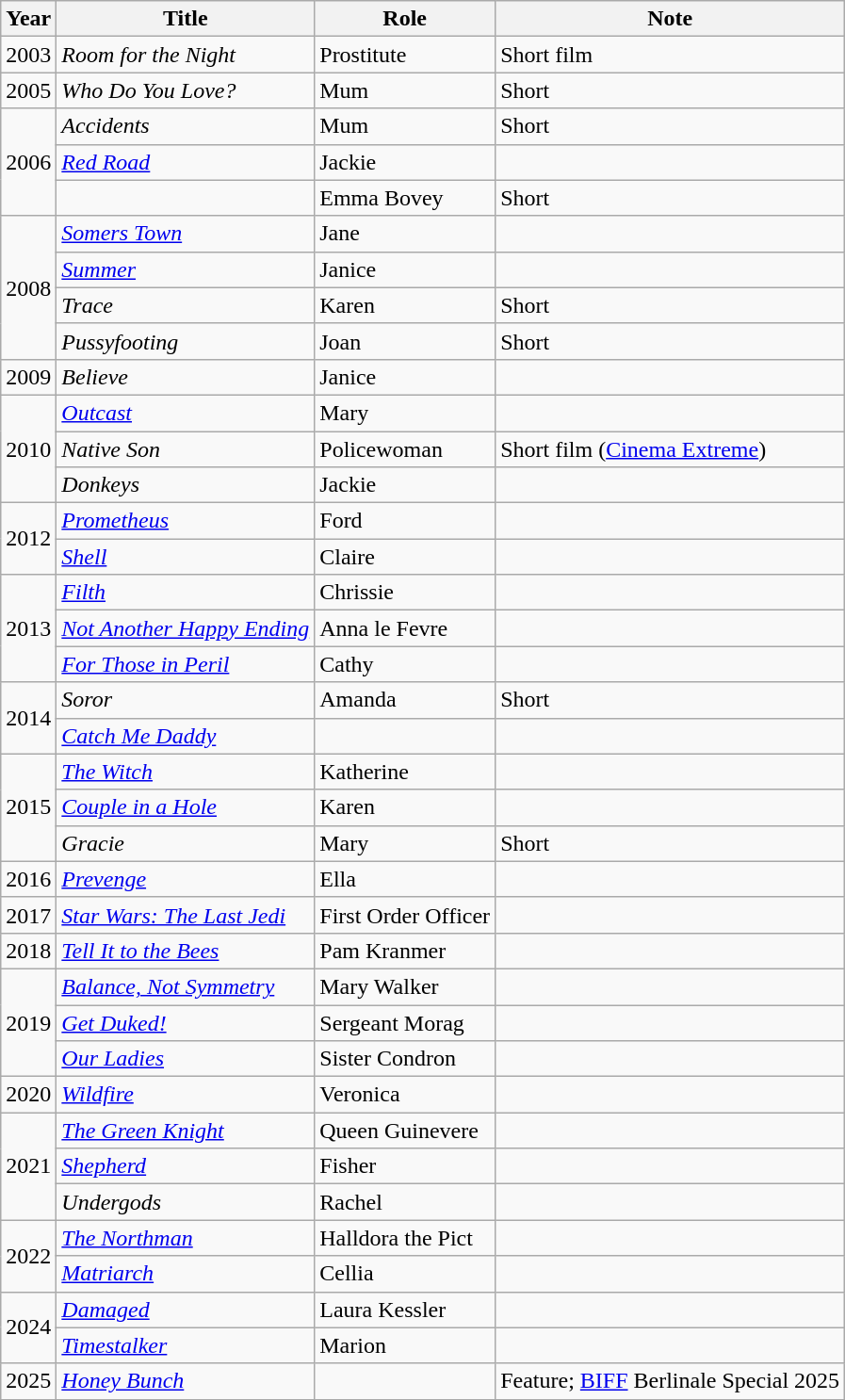<table class="wikitable sortable">
<tr>
<th>Year</th>
<th>Title</th>
<th>Role</th>
<th>Note</th>
</tr>
<tr>
<td>2003</td>
<td><em>Room for the Night</em></td>
<td>Prostitute</td>
<td>Short film</td>
</tr>
<tr>
<td>2005</td>
<td><em>Who Do You Love?</em></td>
<td>Mum</td>
<td>Short</td>
</tr>
<tr>
<td rowspan="3">2006</td>
<td><em>Accidents</em></td>
<td>Mum</td>
<td>Short</td>
</tr>
<tr>
<td><em><a href='#'>Red Road</a></em></td>
<td>Jackie</td>
<td></td>
</tr>
<tr>
<td><em></em></td>
<td>Emma Bovey</td>
<td>Short</td>
</tr>
<tr>
<td rowspan="4">2008</td>
<td><em><a href='#'>Somers Town</a></em></td>
<td>Jane</td>
<td></td>
</tr>
<tr>
<td><em><a href='#'>Summer</a></em></td>
<td>Janice</td>
<td></td>
</tr>
<tr>
<td><em>Trace</em></td>
<td>Karen</td>
<td>Short</td>
</tr>
<tr>
<td><em>Pussyfooting</em></td>
<td>Joan</td>
<td>Short</td>
</tr>
<tr>
<td>2009</td>
<td><em>Believe</em></td>
<td>Janice</td>
<td></td>
</tr>
<tr>
<td rowspan="3">2010</td>
<td><em><a href='#'>Outcast</a></em></td>
<td>Mary</td>
<td></td>
</tr>
<tr>
<td><em>Native Son</em></td>
<td>Policewoman</td>
<td>Short film (<a href='#'>Cinema Extreme</a>)</td>
</tr>
<tr>
<td><em>Donkeys</em></td>
<td>Jackie</td>
<td></td>
</tr>
<tr>
<td rowspan="2">2012</td>
<td><em><a href='#'>Prometheus</a></em></td>
<td>Ford</td>
<td></td>
</tr>
<tr>
<td><em><a href='#'>Shell</a></em></td>
<td>Claire</td>
<td></td>
</tr>
<tr>
<td rowspan="3">2013</td>
<td><em><a href='#'>Filth</a></em></td>
<td>Chrissie</td>
<td></td>
</tr>
<tr>
<td><em><a href='#'>Not Another Happy Ending</a></em></td>
<td>Anna le Fevre</td>
<td></td>
</tr>
<tr>
<td><em><a href='#'>For Those in Peril</a></em></td>
<td>Cathy</td>
<td></td>
</tr>
<tr>
<td rowspan="2">2014</td>
<td><em>Soror</em></td>
<td>Amanda</td>
<td>Short</td>
</tr>
<tr>
<td><em><a href='#'>Catch Me Daddy</a></em></td>
<td></td>
<td></td>
</tr>
<tr>
<td rowspan="3">2015</td>
<td><em><a href='#'>The Witch</a></em></td>
<td>Katherine</td>
<td></td>
</tr>
<tr>
<td><em><a href='#'>Couple in a Hole</a></em></td>
<td>Karen</td>
<td></td>
</tr>
<tr>
<td><em>Gracie</em></td>
<td>Mary</td>
<td>Short</td>
</tr>
<tr>
<td>2016</td>
<td><em><a href='#'>Prevenge</a></em></td>
<td>Ella</td>
<td></td>
</tr>
<tr>
<td>2017</td>
<td><em><a href='#'>Star Wars: The Last Jedi</a></em></td>
<td>First Order Officer</td>
<td></td>
</tr>
<tr>
<td>2018</td>
<td><em><a href='#'>Tell It to the Bees</a></em></td>
<td>Pam Kranmer</td>
<td></td>
</tr>
<tr>
<td rowspan="3">2019</td>
<td><em><a href='#'>Balance, Not Symmetry</a></em></td>
<td>Mary Walker</td>
<td></td>
</tr>
<tr>
<td><em><a href='#'>Get Duked!</a></em></td>
<td>Sergeant Morag</td>
<td></td>
</tr>
<tr>
<td><em><a href='#'>Our Ladies</a></em></td>
<td>Sister Condron</td>
<td></td>
</tr>
<tr>
<td>2020</td>
<td><em><a href='#'>Wildfire</a></em></td>
<td>Veronica</td>
<td></td>
</tr>
<tr>
<td rowspan="3">2021</td>
<td><em><a href='#'>The Green Knight</a></em></td>
<td>Queen Guinevere</td>
<td></td>
</tr>
<tr>
<td><em><a href='#'>Shepherd</a></em></td>
<td>Fisher</td>
<td></td>
</tr>
<tr>
<td><em>Undergods</em></td>
<td>Rachel</td>
<td></td>
</tr>
<tr>
<td rowspan="2">2022</td>
<td><em><a href='#'>The Northman</a></em></td>
<td>Halldora the Pict</td>
<td></td>
</tr>
<tr>
<td><em><a href='#'>Matriarch</a></em></td>
<td>Cellia</td>
<td></td>
</tr>
<tr>
<td rowspan="2">2024</td>
<td><em><a href='#'>Damaged</a></em></td>
<td>Laura Kessler</td>
<td></td>
</tr>
<tr>
<td><em><a href='#'>Timestalker</a></em></td>
<td>Marion</td>
<td></td>
</tr>
<tr>
<td>2025</td>
<td><em><a href='#'>Honey Bunch</a></em></td>
<td></td>
<td>Feature; <a href='#'>BIFF</a> Berlinale Special 2025</td>
</tr>
<tr>
</tr>
</table>
